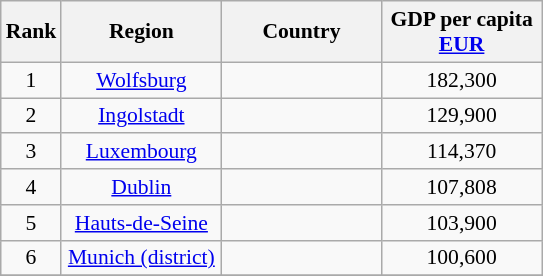<table class="sortable wikitable" style="text-align:center; font-size:90%;">
<tr>
<th style="width:20px;">Rank</th>
<th style="width:100px;">Region</th>
<th style="width:100px;">Country</th>
<th style="width:100px;">GDP per capita <a href='#'>EUR</a></th>
</tr>
<tr>
<td>1</td>
<td><a href='#'>Wolfsburg</a></td>
<td></td>
<td>182,300</td>
</tr>
<tr>
<td>2</td>
<td><a href='#'>Ingolstadt</a></td>
<td></td>
<td>129,900</td>
</tr>
<tr>
<td>3</td>
<td><a href='#'>Luxembourg</a></td>
<td></td>
<td>114,370</td>
</tr>
<tr>
<td>4</td>
<td><a href='#'>Dublin</a></td>
<td></td>
<td>107,808</td>
</tr>
<tr>
<td>5</td>
<td><a href='#'>Hauts-de-Seine</a></td>
<td></td>
<td>103,900</td>
</tr>
<tr>
<td>6</td>
<td><a href='#'>Munich (district)</a></td>
<td></td>
<td>100,600</td>
</tr>
<tr>
</tr>
</table>
